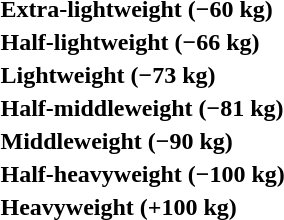<table>
<tr>
<th rowspan=2 style="text-align:left;">Extra-lightweight (−60 kg)</th>
<td rowspan=2></td>
<td rowspan=2></td>
<td></td>
</tr>
<tr>
<td></td>
</tr>
<tr>
<th rowspan=2 style="text-align:left;">Half-lightweight (−66 kg)</th>
<td rowspan=2></td>
<td rowspan=2></td>
<td></td>
</tr>
<tr>
<td></td>
</tr>
<tr>
<th rowspan=2 style="text-align:left;">Lightweight (−73 kg)</th>
<td rowspan=2></td>
<td rowspan=2></td>
<td></td>
</tr>
<tr>
<td></td>
</tr>
<tr>
<th rowspan=2 style="text-align:left;">Half-middleweight (−81 kg)</th>
<td rowspan=2></td>
<td rowspan=2></td>
<td></td>
</tr>
<tr>
<td></td>
</tr>
<tr>
<th rowspan=2 style="text-align:left;">Middleweight (−90 kg)</th>
<td rowspan=2></td>
<td rowspan=2></td>
<td></td>
</tr>
<tr>
<td></td>
</tr>
<tr>
<th rowspan=2 style="text-align:left;">Half-heavyweight (−100 kg)</th>
<td rowspan=2></td>
<td rowspan=2></td>
<td></td>
</tr>
<tr>
<td></td>
</tr>
<tr>
<th rowspan=2 style="text-align:left;">Heavyweight (+100 kg)</th>
<td rowspan=2></td>
<td rowspan=2></td>
<td></td>
</tr>
<tr>
<td></td>
</tr>
</table>
